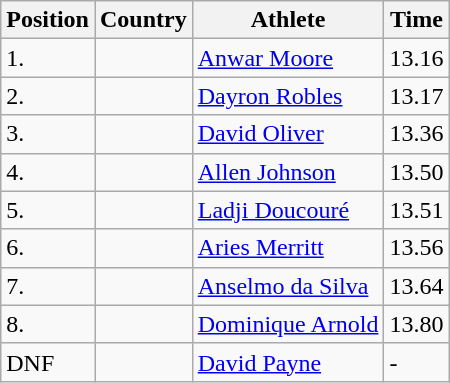<table class="wikitable">
<tr>
<th>Position</th>
<th>Country</th>
<th>Athlete</th>
<th>Time</th>
</tr>
<tr>
<td>1.</td>
<td></td>
<td><a href='#'>Anwar Moore</a></td>
<td>13.16</td>
</tr>
<tr>
<td>2.</td>
<td></td>
<td><a href='#'>Dayron Robles</a></td>
<td>13.17</td>
</tr>
<tr>
<td>3.</td>
<td></td>
<td><a href='#'>David Oliver</a></td>
<td>13.36</td>
</tr>
<tr>
<td>4.</td>
<td></td>
<td><a href='#'>Allen Johnson</a></td>
<td>13.50</td>
</tr>
<tr>
<td>5.</td>
<td></td>
<td><a href='#'>Ladji Doucouré</a></td>
<td>13.51</td>
</tr>
<tr>
<td>6.</td>
<td></td>
<td><a href='#'>Aries Merritt</a></td>
<td>13.56</td>
</tr>
<tr>
<td>7.</td>
<td></td>
<td><a href='#'>Anselmo da Silva</a></td>
<td>13.64</td>
</tr>
<tr>
<td>8.</td>
<td></td>
<td><a href='#'>Dominique Arnold</a></td>
<td>13.80</td>
</tr>
<tr>
<td>DNF</td>
<td></td>
<td><a href='#'>David Payne</a></td>
<td>-</td>
</tr>
</table>
